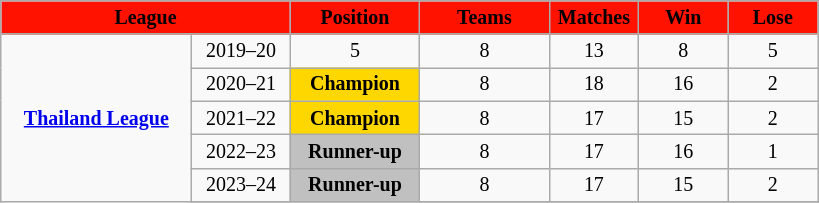<table class="wikitable" style= "text-align:center; font-size:10pt;">
<tr style= "background: #FF1200; font-weight:bold;">
<td colspan="2" style="width:14em;"><span>League</span></td>
<td style="width:6em;"><span>Position</span></td>
<td style="width:6em;"><span>Teams</span></td>
<td style="width:4em;"><span>Matches</span></td>
<td style="width:4em;"><span>Win</span></td>
<td style="width:4em;"><span>Lose</span></td>
</tr>
<tr>
<td rowspan="14"><strong><a href='#'>Thailand League</a></strong></td>
<td>2019–20</td>
<td>5</td>
<td align="center">8</td>
<td align="center">13</td>
<td align="center">8</td>
<td align="center">5</td>
</tr>
<tr>
<td>2020–21</td>
<td bgcolor="gold"><strong>Champion</strong></td>
<td align="center">8</td>
<td align="center">18</td>
<td align="center">16</td>
<td align="center">2</td>
</tr>
<tr>
<td>2021–22</td>
<td bgcolor="gold"><strong>Champion</strong></td>
<td align="center">8</td>
<td align="center">17</td>
<td align="center">15</td>
<td align="center">2</td>
</tr>
<tr>
<td>2022–23</td>
<td bgcolor="silver"><strong>Runner-up</strong></td>
<td align="center">8</td>
<td align="center">17</td>
<td align="center">16</td>
<td align="center">1</td>
</tr>
<tr>
<td>2023–24</td>
<td bgcolor="silver"><strong>Runner-up</strong></td>
<td align="center">8</td>
<td align="center">17</td>
<td align="center">15</td>
<td align="center">2</td>
</tr>
<tr>
</tr>
</table>
